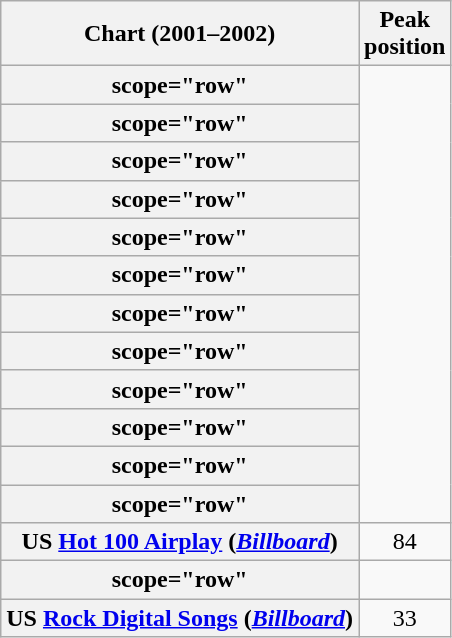<table class="wikitable sortable plainrowheaders" style="text-align:center;">
<tr>
<th scope="col">Chart (2001–2002)</th>
<th scope="col">Peak<br>position</th>
</tr>
<tr>
<th>scope="row"</th>
</tr>
<tr>
<th>scope="row"</th>
</tr>
<tr>
<th>scope="row"</th>
</tr>
<tr>
<th>scope="row"</th>
</tr>
<tr>
<th>scope="row"</th>
</tr>
<tr>
<th>scope="row"</th>
</tr>
<tr>
<th>scope="row"</th>
</tr>
<tr>
<th>scope="row"</th>
</tr>
<tr>
<th>scope="row"</th>
</tr>
<tr>
<th>scope="row"</th>
</tr>
<tr>
<th>scope="row"</th>
</tr>
<tr>
<th>scope="row"</th>
</tr>
<tr>
<th scope="row">US <a href='#'>Hot 100 Airplay</a> (<em><a href='#'>Billboard</a></em>)</th>
<td>84</td>
</tr>
<tr>
<th>scope="row"</th>
</tr>
<tr>
<th scope="row">US <a href='#'>Rock Digital Songs</a> (<em><a href='#'>Billboard</a></em>)</th>
<td>33</td>
</tr>
</table>
